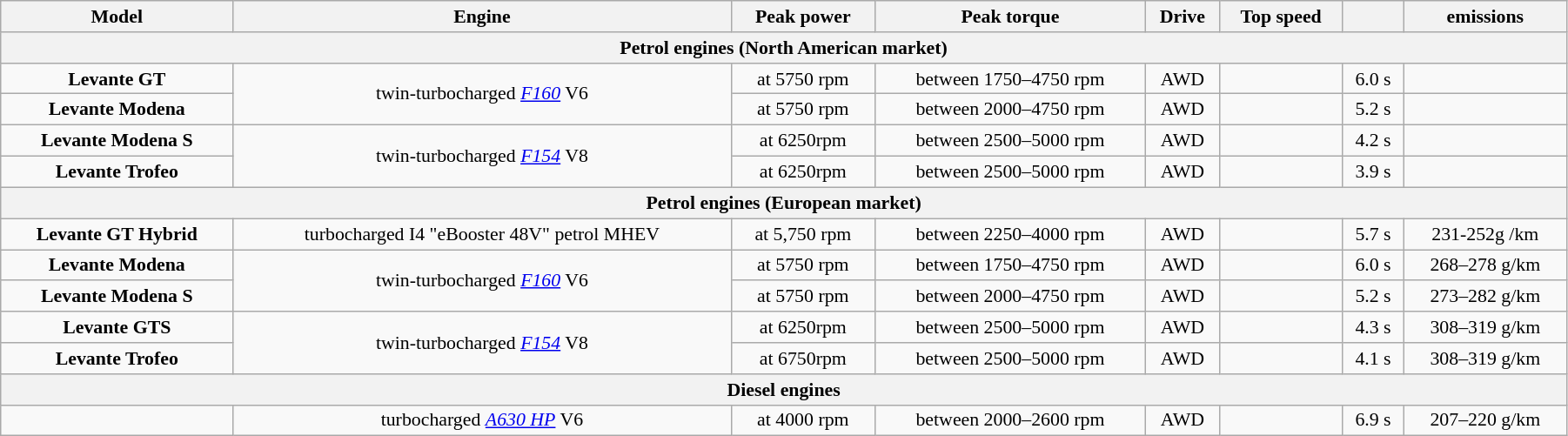<table class="wikitable" style="text-align:center; font-size:91%;" width=95%>
<tr>
<th>Model</th>
<th>Engine</th>
<th>Peak power</th>
<th>Peak torque</th>
<th>Drive</th>
<th>Top speed</th>
<th><br></th>
<th> emissions</th>
</tr>
<tr>
<th colspan=8>Petrol engines (North American market)</th>
</tr>
<tr>
<td><strong>Levante GT</strong></td>
<td rowspan = 2> twin-turbocharged <em><a href='#'>F160</a></em> V6</td>
<td> at 5750 rpm</td>
<td> between 1750–4750 rpm</td>
<td>AWD</td>
<td></td>
<td>6.0 s</td>
<td></td>
</tr>
<tr>
<td><strong>Levante Modena</strong></td>
<td> at 5750 rpm</td>
<td> between 2000–4750 rpm</td>
<td>AWD</td>
<td></td>
<td>5.2 s</td>
<td></td>
</tr>
<tr>
<td><strong>Levante Modena S</strong></td>
<td rowspan = 2> twin-turbocharged <em><a href='#'>F154</a></em> V8</td>
<td> at 6250rpm</td>
<td> between 2500–5000 rpm</td>
<td>AWD</td>
<td></td>
<td>4.2 s</td>
<td></td>
</tr>
<tr>
<td><strong>Levante Trofeo </strong></td>
<td> at 6250rpm</td>
<td> between 2500–5000 rpm</td>
<td>AWD</td>
<td></td>
<td>3.9 s</td>
<td></td>
</tr>
<tr>
<th colspan=8>Petrol engines (European market)</th>
</tr>
<tr>
<td><strong>Levante GT Hybrid</strong></td>
<td> turbocharged I4 "eBooster 48V" petrol MHEV</td>
<td> at 5,750 rpm</td>
<td> between 2250–4000 rpm</td>
<td>AWD</td>
<td></td>
<td>5.7 s</td>
<td>231-252g /km</td>
</tr>
<tr>
<td><strong>Levante Modena</strong></td>
<td rowspan = 2> twin-turbocharged <em><a href='#'>F160</a></em> V6</td>
<td> at 5750 rpm</td>
<td> between 1750–4750 rpm</td>
<td>AWD</td>
<td></td>
<td>6.0 s</td>
<td>268–278 g/km</td>
</tr>
<tr>
<td><strong>Levante Modena S</strong></td>
<td> at 5750 rpm</td>
<td> between 2000–4750 rpm</td>
<td>AWD</td>
<td></td>
<td>5.2 s</td>
<td>273–282 g/km</td>
</tr>
<tr>
<td><strong>Levante GTS</strong></td>
<td rowspan = 2> twin-turbocharged <em><a href='#'>F154</a></em> V8</td>
<td> at 6250rpm</td>
<td> between 2500–5000 rpm</td>
<td>AWD</td>
<td></td>
<td>4.3 s</td>
<td>308–319 g/km</td>
</tr>
<tr>
<td><strong>Levante Trofeo </strong></td>
<td> at 6750rpm</td>
<td> between 2500–5000 rpm</td>
<td>AWD</td>
<td></td>
<td>4.1 s</td>
<td>308–319 g/km</td>
</tr>
<tr>
<th colspan=8>Diesel engines</th>
</tr>
<tr>
<td></td>
<td> turbocharged <em><a href='#'>A630 HP</a></em> V6</td>
<td> at 4000 rpm</td>
<td> between 2000–2600 rpm</td>
<td>AWD</td>
<td></td>
<td>6.9 s</td>
<td>207–220 g/km</td>
</tr>
</table>
